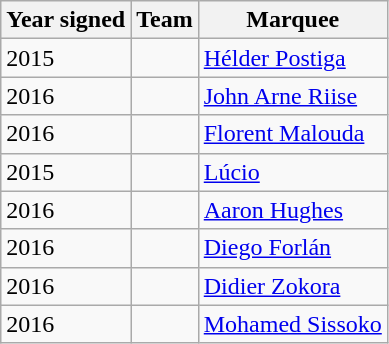<table class="wikitable" style="text-align: left;">
<tr>
<th>Year signed</th>
<th>Team</th>
<th>Marquee</th>
</tr>
<tr>
<td>2015</td>
<td></td>
<td> <a href='#'>Hélder Postiga</a></td>
</tr>
<tr>
<td>2016</td>
<td></td>
<td> <a href='#'>John Arne Riise</a></td>
</tr>
<tr>
<td>2016</td>
<td></td>
<td> <a href='#'>Florent Malouda</a></td>
</tr>
<tr>
<td>2015</td>
<td></td>
<td> <a href='#'>Lúcio</a></td>
</tr>
<tr>
<td>2016</td>
<td></td>
<td> <a href='#'>Aaron Hughes</a></td>
</tr>
<tr>
<td>2016</td>
<td></td>
<td> <a href='#'>Diego Forlán</a></td>
</tr>
<tr>
<td>2016</td>
<td></td>
<td> <a href='#'>Didier Zokora</a></td>
</tr>
<tr>
<td>2016</td>
<td></td>
<td> <a href='#'>Mohamed Sissoko</a></td>
</tr>
</table>
